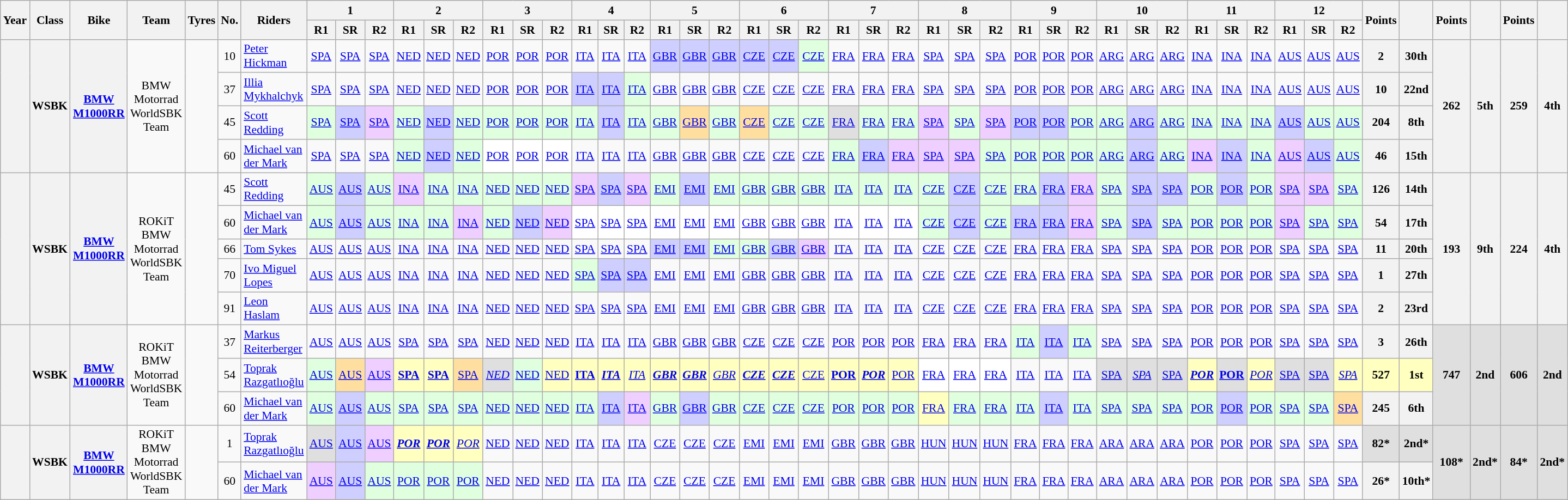<table class="wikitable" style="text-align:center; font-size:90%;">
<tr>
<th rowspan="2">Year</th>
<th rowspan="2">Class</th>
<th rowspan="2">Bike</th>
<th rowspan="2">Team</th>
<th rowspan="2">Tyres</th>
<th rowspan="2">No.</th>
<th rowspan="2">Riders</th>
<th colspan="3">1</th>
<th colspan="3">2</th>
<th colspan="3">3</th>
<th colspan="3">4</th>
<th colspan="3">5</th>
<th colspan="3">6</th>
<th colspan="3">7</th>
<th colspan="3">8</th>
<th colspan="3">9</th>
<th colspan="3">10</th>
<th colspan="3">11</th>
<th colspan="3">12</th>
<th rowspan="2">Points</th>
<th rowspan="2"></th>
<th rowspan="2">Points</th>
<th rowspan="2"></th>
<th rowspan="2">Points</th>
<th rowspan="2"></th>
</tr>
<tr>
<th>R1</th>
<th>SR</th>
<th>R2</th>
<th>R1</th>
<th>SR</th>
<th>R2</th>
<th>R1</th>
<th>SR</th>
<th>R2</th>
<th>R1</th>
<th>SR</th>
<th>R2</th>
<th>R1</th>
<th>SR</th>
<th>R2</th>
<th>R1</th>
<th>SR</th>
<th>R2</th>
<th>R1</th>
<th>SR</th>
<th>R2</th>
<th>R1</th>
<th>SR</th>
<th>R2</th>
<th>R1</th>
<th>SR</th>
<th>R2</th>
<th>R1</th>
<th>SR</th>
<th>R2</th>
<th>R1</th>
<th>SR</th>
<th>R2</th>
<th>R1</th>
<th>SR</th>
<th>R2</th>
</tr>
<tr>
<th rowspan="4"></th>
<th rowspan="4">WSBK</th>
<th rowspan="4"><a href='#'>BMW M1000RR</a></th>
<td rowspan="4">BMW Motorrad WorldSBK Team</td>
<td rowspan="4"></td>
<td>10</td>
<td style="text-align:left;"> <a href='#'>Peter Hickman</a></td>
<td><a href='#'>SPA</a></td>
<td><a href='#'>SPA</a></td>
<td><a href='#'>SPA</a></td>
<td><a href='#'>NED</a></td>
<td><a href='#'>NED</a></td>
<td><a href='#'>NED</a></td>
<td><a href='#'>POR</a></td>
<td><a href='#'>POR</a></td>
<td><a href='#'>POR</a></td>
<td><a href='#'>ITA</a></td>
<td><a href='#'>ITA</a></td>
<td><a href='#'>ITA</a></td>
<td style="background:#CFCFFF;"><a href='#'>GBR</a><br></td>
<td style="background:#CFCFFF;"><a href='#'>GBR</a><br></td>
<td style="background:#CFCFFF;"><a href='#'>GBR</a><br></td>
<td style="background:#CFCFFF;"><a href='#'>CZE</a><br></td>
<td style="background:#CFCFFF;"><a href='#'>CZE</a><br></td>
<td style="background:#DFFFDF;"><a href='#'>CZE</a><br></td>
<td><a href='#'>FRA</a></td>
<td><a href='#'>FRA</a></td>
<td><a href='#'>FRA</a></td>
<td><a href='#'>SPA</a></td>
<td><a href='#'>SPA</a></td>
<td><a href='#'>SPA</a></td>
<td><a href='#'>POR</a></td>
<td><a href='#'>POR</a></td>
<td><a href='#'>POR</a></td>
<td><a href='#'>ARG</a></td>
<td><a href='#'>ARG</a></td>
<td><a href='#'>ARG</a></td>
<td><a href='#'>INA</a></td>
<td><a href='#'>INA</a></td>
<td><a href='#'>INA</a></td>
<td><a href='#'>AUS</a></td>
<td><a href='#'>AUS</a></td>
<td><a href='#'>AUS</a></td>
<th>2</th>
<th>30th</th>
<th rowspan="4">262</th>
<th rowspan="4">5th</th>
<th rowspan="4">259</th>
<th rowspan="4">4th</th>
</tr>
<tr>
<td>37</td>
<td style="text-align:left;"> <a href='#'>Illia Mykhalchyk</a></td>
<td><a href='#'>SPA</a></td>
<td><a href='#'>SPA</a></td>
<td><a href='#'>SPA</a></td>
<td><a href='#'>NED</a></td>
<td><a href='#'>NED</a></td>
<td><a href='#'>NED</a></td>
<td><a href='#'>POR</a></td>
<td><a href='#'>POR</a></td>
<td><a href='#'>POR</a></td>
<td style="background:#CFCFFF;"><a href='#'>ITA</a><br></td>
<td style="background:#CFCFFF;"><a href='#'>ITA</a><br></td>
<td style="background:#DFFFDF;"><a href='#'>ITA</a><br></td>
<td><a href='#'>GBR</a></td>
<td><a href='#'>GBR</a></td>
<td><a href='#'>GBR</a></td>
<td><a href='#'>CZE</a></td>
<td><a href='#'>CZE</a></td>
<td><a href='#'>CZE</a></td>
<td><a href='#'>FRA</a></td>
<td><a href='#'>FRA</a></td>
<td><a href='#'>FRA</a></td>
<td><a href='#'>SPA</a></td>
<td><a href='#'>SPA</a></td>
<td><a href='#'>SPA</a></td>
<td><a href='#'>POR</a></td>
<td><a href='#'>POR</a></td>
<td><a href='#'>POR</a></td>
<td><a href='#'>ARG</a></td>
<td><a href='#'>ARG</a></td>
<td><a href='#'>ARG</a></td>
<td><a href='#'>INA</a></td>
<td><a href='#'>INA</a></td>
<td><a href='#'>INA</a></td>
<td><a href='#'>AUS</a></td>
<td><a href='#'>AUS</a></td>
<td><a href='#'>AUS</a></td>
<th>10</th>
<th>22nd</th>
</tr>
<tr>
<td>45</td>
<td style="text-align:left;"> <a href='#'>Scott Redding</a></td>
<td style="background:#dfffdf;"><a href='#'>SPA</a><br></td>
<td style="background:#cfcfff;"><a href='#'>SPA</a><br></td>
<td style="background:#efcfff;"><a href='#'>SPA</a><br></td>
<td style="background:#dfffdf;"><a href='#'>NED</a><br></td>
<td style="background:#cfcfff;"><a href='#'>NED</a><br></td>
<td style="background:#dfffdf;"><a href='#'>NED</a><br></td>
<td style="background:#dfffdf;"><a href='#'>POR</a><br></td>
<td style="background:#dfffdf;"><a href='#'>POR</a><br></td>
<td style="background:#dfffdf;"><a href='#'>POR</a><br></td>
<td style="background:#dfffdf;"><a href='#'>ITA</a><br></td>
<td style="background:#cfcfff;"><a href='#'>ITA</a><br></td>
<td style="background:#dfffdf;"><a href='#'>ITA</a><br></td>
<td style="background:#dfffdf;"><a href='#'>GBR</a><br></td>
<td style="background:#ffdf9f;"><a href='#'>GBR</a><br></td>
<td style="background:#dfffdf;"><a href='#'>GBR</a><br></td>
<td style="background:#ffdf9f;"><a href='#'>CZE</a><br></td>
<td style="background:#dfffdf;"><a href='#'>CZE</a><br></td>
<td style="background:#dfffdf;"><a href='#'>CZE</a><br></td>
<td style="background:#dfdfdf;"><a href='#'>FRA</a><br></td>
<td style="background:#dfffdf;"><a href='#'>FRA</a><br></td>
<td style="background:#dfffdf;"><a href='#'>FRA</a><br></td>
<td style="background:#efcfff;"><a href='#'>SPA</a><br></td>
<td style="background:#dfffdf;"><a href='#'>SPA</a><br></td>
<td style="background:#efcfff;"><a href='#'>SPA</a><br></td>
<td style="background:#cfcfff;"><a href='#'>POR</a><br></td>
<td style="background:#cfcfff;"><a href='#'>POR</a><br></td>
<td style="background:#dfffdf;"><a href='#'>POR</a><br></td>
<td style="background:#dfffdf;"><a href='#'>ARG</a><br></td>
<td style="background:#cfcfff;"><a href='#'>ARG</a><br></td>
<td style="background:#dfffdf;"><a href='#'>ARG</a><br></td>
<td style="background:#dfffdf;"><a href='#'>INA</a><br></td>
<td style="background:#dfffdf;"><a href='#'>INA</a><br></td>
<td style="background:#dfffdf;"><a href='#'>INA</a><br></td>
<td style="background:#cfcfff;"><a href='#'>AUS</a><br></td>
<td style="background:#dfffdf;"><a href='#'>AUS</a><br></td>
<td style="background:#dfffdf;"><a href='#'>AUS</a><br></td>
<th>204</th>
<th>8th</th>
</tr>
<tr>
<td>60</td>
<td style="text-align:left;"> <a href='#'>Michael van der Mark</a></td>
<td><a href='#'>SPA</a><br></td>
<td><a href='#'>SPA</a><br></td>
<td><a href='#'>SPA</a><br></td>
<td style="background:#dfffdf;"><a href='#'>NED</a><br></td>
<td style="background:#cfcfff;"><a href='#'>NED</a><br></td>
<td style="background:#DFFFDF;"><a href='#'>NED</a><br></td>
<td style="background:#ffffff;"><a href='#'>POR</a><br></td>
<td style="background:#ffffff;"><a href='#'>POR</a><br></td>
<td style="background:#ffffff;"><a href='#'>POR</a><br></td>
<td><a href='#'>ITA</a></td>
<td><a href='#'>ITA</a></td>
<td><a href='#'>ITA</a></td>
<td><a href='#'>GBR</a></td>
<td><a href='#'>GBR</a></td>
<td><a href='#'>GBR</a></td>
<td><a href='#'>CZE</a></td>
<td><a href='#'>CZE</a></td>
<td><a href='#'>CZE</a></td>
<td style="background:#dfffdf;"><a href='#'>FRA</a><br></td>
<td style="background:#cfcfff;"><a href='#'>FRA</a><br></td>
<td style="background:#efcfff;"><a href='#'>FRA</a><br></td>
<td style="background:#efcfff;"><a href='#'>SPA</a><br></td>
<td style="background:#efcfff;"><a href='#'>SPA</a><br></td>
<td style="background:#dfffdf;"><a href='#'>SPA</a><br></td>
<td style="background:#dfffdf;"><a href='#'>POR</a><br></td>
<td style="background:#dfffdf;"><a href='#'>POR</a><br></td>
<td style="background:#dfffdf;"><a href='#'>POR</a><br></td>
<td style="background:#dfffdf;"><a href='#'>ARG</a><br></td>
<td style="background:#cfcfff;"><a href='#'>ARG</a><br></td>
<td style="background:#dfffdf;"><a href='#'>ARG</a><br></td>
<td style="background:#efcfff;"><a href='#'>INA</a><br></td>
<td style="background:#cfcfff;"><a href='#'>INA</a><br></td>
<td style="background:#dfffdf;"><a href='#'>INA</a><br></td>
<td style="background:#efcfff;"><a href='#'>AUS</a><br></td>
<td style="background:#cfcfff;"><a href='#'>AUS</a><br></td>
<td style="background:#dfffdf;"><a href='#'>AUS</a><br></td>
<th>46</th>
<th>15th</th>
</tr>
<tr>
<th rowspan="5"></th>
<th rowspan="5">WSBK</th>
<th rowspan="5"><a href='#'>BMW M1000RR</a></th>
<td rowspan="5">ROKiT BMW Motorrad WorldSBK Team</td>
<td rowspan="5"></td>
<td>45</td>
<td style="text-align:left;"> <a href='#'>Scott Redding</a></td>
<td style="background:#dfffdf;"><a href='#'>AUS</a><br></td>
<td style="background:#cfcfff;"><a href='#'>AUS</a><br></td>
<td style="background:#dfffdf;"><a href='#'>AUS</a><br></td>
<td style="background:#efcfff;"><a href='#'>INA</a><br></td>
<td style="background:#dfffdf;"><a href='#'>INA</a><br></td>
<td style="background:#dfffdf;"><a href='#'>INA</a><br></td>
<td style="background:#dfffdf;"><a href='#'>NED</a><br></td>
<td style="background:#dfffdf;"><a href='#'>NED</a><br></td>
<td style="background:#dfffdf;"><a href='#'>NED</a><br></td>
<td style="background:#efcfff;"><a href='#'>SPA</a><br></td>
<td style="background:#cfcfff;"><a href='#'>SPA</a><br></td>
<td style="background:#efcfff;"><a href='#'>SPA</a><br></td>
<td style="background:#dfffdf;"><a href='#'>EMI</a><br></td>
<td style="background:#cfcfff;"><a href='#'>EMI</a><br></td>
<td style="background:#dfffdf;"><a href='#'>EMI</a><br></td>
<td style="background:#dfffdf;"><a href='#'>GBR</a><br></td>
<td style="background:#dfffdf;"><a href='#'>GBR</a><br></td>
<td style="background:#dfffdf;"><a href='#'>GBR</a><br></td>
<td style="background:#dfffdf;"><a href='#'>ITA</a><br></td>
<td style="background:#dfffdf;"><a href='#'>ITA</a><br></td>
<td style="background:#dfffdf;"><a href='#'>ITA</a><br></td>
<td style="background:#dfffdf;"><a href='#'>CZE</a><br></td>
<td style="background:#cfcfff;"><a href='#'>CZE</a><br></td>
<td style="background:#dfffdf;"><a href='#'>CZE</a><br></td>
<td style="background:#dfffdf;"><a href='#'>FRA</a><br></td>
<td style="background:#cfcfff;"><a href='#'>FRA</a><br></td>
<td style="background:#efcfff;"><a href='#'>FRA</a><br></td>
<td style="background:#dfffdf;"><a href='#'>SPA</a><br></td>
<td style="background:#cfcfff;"><a href='#'>SPA</a><br></td>
<td style="background:#cfcfff;"><a href='#'>SPA</a><br></td>
<td style="background:#dfffdf;"><a href='#'>POR</a><br></td>
<td style="background:#cfcfff;"><a href='#'>POR</a><br></td>
<td style="background:#dfffdf;"><a href='#'>POR</a><br></td>
<td style="background:#efcfff;"><a href='#'>SPA</a><br></td>
<td style="background:#efcfff;"><a href='#'>SPA</a><br></td>
<td style="background:#dfffdf;"><a href='#'>SPA</a><br></td>
<th>126</th>
<th>14th</th>
<th rowspan="5">193</th>
<th rowspan="5">9th</th>
<th rowspan="5">224</th>
<th rowspan="5">4th</th>
</tr>
<tr>
<td>60</td>
<td style="text-align:left;"> <a href='#'>Michael van der Mark</a></td>
<td style="background:#dfffdf;"><a href='#'>AUS</a><br></td>
<td style="background:#CFCFFF;"><a href='#'>AUS</a><br></td>
<td style="background:#dfffdf;"><a href='#'>AUS</a><br></td>
<td style="background:#dfffdf;"><a href='#'>INA</a><br></td>
<td style="background:#dfffdf;"><a href='#'>INA</a><br></td>
<td style="background:#efcfff;"><a href='#'>INA</a><br></td>
<td style="background:#dfffdf;"><a href='#'>NED</a><br></td>
<td style="background:#cfcfff;"><a href='#'>NED</a><br></td>
<td style="background:#efcfff;"><a href='#'>NED</a><br></td>
<td style="background:#ffffff;"><a href='#'>SPA</a><br></td>
<td style="background:#ffffff;"><a href='#'>SPA</a><br></td>
<td style="background:#ffffff;"><a href='#'>SPA</a><br></td>
<td style="background:#ffffff;"><a href='#'>EMI</a><br></td>
<td style="background:#ffffff;"><a href='#'>EMI</a><br></td>
<td style="background:#ffffff;"><a href='#'>EMI</a><br></td>
<td style="background:#ffffff;"><a href='#'>GBR</a><br></td>
<td style="background:#ffffff;"><a href='#'>GBR</a><br></td>
<td style="background:#ffffff;"><a href='#'>GBR</a><br></td>
<td style="background:#ffffff;"><a href='#'>ITA</a><br></td>
<td style="background:#ffffff;"><a href='#'>ITA</a><br></td>
<td style="background:#ffffff;"><a href='#'>ITA</a><br></td>
<td style="background:#dfffdf;"><a href='#'>CZE</a><br></td>
<td style="background:#cfcfff;"><a href='#'>CZE</a><br></td>
<td style="background:#dfffdf;"><a href='#'>CZE</a><br></td>
<td style="background:#cfcfff;"><a href='#'>FRA</a><br></td>
<td style="background:#cfcfff;"><a href='#'>FRA</a><br></td>
<td style="background:#efcfff;"><a href='#'>FRA</a><br></td>
<td style="background:#dfffdf;"><a href='#'>SPA</a><br></td>
<td style="background:#cfcfff;"><a href='#'>SPA</a><br></td>
<td style="background:#dfffdf;"><a href='#'>SPA</a><br></td>
<td style="background:#dfffdf;"><a href='#'>POR</a><br></td>
<td style="background:#dfffdf;"><a href='#'>POR</a><br></td>
<td style="background:#dfffdf;"><a href='#'>POR</a><br></td>
<td style="background:#efcfff;"><a href='#'>SPA</a><br></td>
<td style="background:#dfffdf;"><a href='#'>SPA</a><br></td>
<td style="background:#dfffdf;"><a href='#'>SPA</a><br></td>
<th>54</th>
<th>17th</th>
</tr>
<tr>
<td>66</td>
<td style="text-align:left;"> <a href='#'>Tom Sykes</a></td>
<td><a href='#'>AUS</a></td>
<td><a href='#'>AUS</a></td>
<td><a href='#'>AUS</a></td>
<td><a href='#'>INA</a></td>
<td><a href='#'>INA</a></td>
<td><a href='#'>INA</a></td>
<td><a href='#'>NED</a></td>
<td><a href='#'>NED</a></td>
<td><a href='#'>NED</a></td>
<td><a href='#'>SPA</a></td>
<td><a href='#'>SPA</a></td>
<td><a href='#'>SPA</a></td>
<td style="background:#cfcfff;"><a href='#'>EMI</a><br></td>
<td style="background:#cfcfff;"><a href='#'>EMI</a><br></td>
<td style="background:#dfffdf;"><a href='#'>EMI</a><br></td>
<td style="background:#dfffdf;"><a href='#'>GBR</a><br></td>
<td style="background:#cfcfff;"><a href='#'>GBR</a><br></td>
<td style="background:#efcfff;"><a href='#'>GBR</a><br></td>
<td><a href='#'>ITA</a></td>
<td><a href='#'>ITA</a></td>
<td><a href='#'>ITA</a></td>
<td><a href='#'>CZE</a></td>
<td><a href='#'>CZE</a></td>
<td><a href='#'>CZE</a></td>
<td><a href='#'>FRA</a></td>
<td><a href='#'>FRA</a></td>
<td><a href='#'>FRA</a></td>
<td><a href='#'>SPA</a></td>
<td><a href='#'>SPA</a></td>
<td><a href='#'>SPA</a></td>
<td><a href='#'>POR</a></td>
<td><a href='#'>POR</a></td>
<td><a href='#'>POR</a></td>
<td><a href='#'>SPA</a></td>
<td><a href='#'>SPA</a></td>
<td><a href='#'>SPA</a></td>
<th>11</th>
<th>20th</th>
</tr>
<tr>
<td>70</td>
<td style="text-align:left;"> <a href='#'>Ivo Miguel Lopes</a></td>
<td><a href='#'>AUS</a></td>
<td><a href='#'>AUS</a></td>
<td><a href='#'>AUS</a></td>
<td><a href='#'>INA</a></td>
<td><a href='#'>INA</a></td>
<td><a href='#'>INA</a></td>
<td><a href='#'>NED</a></td>
<td><a href='#'>NED</a></td>
<td><a href='#'>NED</a></td>
<td style="background:#DFFFDF;"><a href='#'>SPA</a><br></td>
<td style="background:#CFCFFF;"><a href='#'>SPA</a><br></td>
<td style="background:#CFCFFF;"><a href='#'>SPA</a><br></td>
<td><a href='#'>EMI</a></td>
<td><a href='#'>EMI</a></td>
<td><a href='#'>EMI</a></td>
<td><a href='#'>GBR</a></td>
<td><a href='#'>GBR</a></td>
<td><a href='#'>GBR</a></td>
<td><a href='#'>ITA</a></td>
<td><a href='#'>ITA</a></td>
<td><a href='#'>ITA</a></td>
<td><a href='#'>CZE</a></td>
<td><a href='#'>CZE</a></td>
<td><a href='#'>CZE</a></td>
<td><a href='#'>FRA</a></td>
<td><a href='#'>FRA</a></td>
<td><a href='#'>FRA</a></td>
<td><a href='#'>SPA</a></td>
<td><a href='#'>SPA</a></td>
<td><a href='#'>SPA</a></td>
<td><a href='#'>POR</a></td>
<td><a href='#'>POR</a></td>
<td><a href='#'>POR</a></td>
<td><a href='#'>SPA</a></td>
<td><a href='#'>SPA</a></td>
<td><a href='#'>SPA</a></td>
<th>1</th>
<th>27th</th>
</tr>
<tr>
<td>91</td>
<td style="text-align:left;"> <a href='#'>Leon Haslam</a></td>
<td><a href='#'>AUS</a></td>
<td><a href='#'>AUS</a></td>
<td><a href='#'>AUS</a></td>
<td><a href='#'>INA</a></td>
<td><a href='#'>INA</a></td>
<td><a href='#'>INA</a></td>
<td><a href='#'>NED</a></td>
<td><a href='#'>NED</a></td>
<td><a href='#'>NED</a></td>
<td style="background:#;"><a href='#'>SPA</a><br></td>
<td style="background:#;"><a href='#'>SPA</a><br></td>
<td style="background:#;"><a href='#'>SPA</a><br></td>
<td><a href='#'>EMI</a></td>
<td><a href='#'>EMI</a></td>
<td><a href='#'>EMI</a></td>
<td><a href='#'>GBR</a></td>
<td><a href='#'>GBR</a></td>
<td><a href='#'>GBR</a></td>
<td><a href='#'>ITA</a></td>
<td><a href='#'>ITA</a></td>
<td><a href='#'>ITA</a></td>
<td><a href='#'>CZE</a></td>
<td><a href='#'>CZE</a></td>
<td><a href='#'>CZE</a></td>
<td><a href='#'>FRA</a></td>
<td><a href='#'>FRA</a></td>
<td><a href='#'>FRA</a></td>
<td><a href='#'>SPA</a></td>
<td><a href='#'>SPA</a></td>
<td><a href='#'>SPA</a></td>
<td><a href='#'>POR</a></td>
<td><a href='#'>POR</a></td>
<td><a href='#'>POR</a></td>
<td><a href='#'>SPA</a></td>
<td><a href='#'>SPA</a></td>
<td><a href='#'>SPA</a></td>
<th>2</th>
<th>23rd</th>
</tr>
<tr>
<th rowspan="3"></th>
<th rowspan="3">WSBK</th>
<th rowspan="3"><a href='#'>BMW M1000RR</a></th>
<td rowspan="3">ROKiT BMW Motorrad WorldSBK Team</td>
<td rowspan="3"></td>
<td>37</td>
<td style="text-align:left;"> <a href='#'>Markus Reiterberger</a></td>
<td><a href='#'>AUS</a></td>
<td><a href='#'>AUS</a></td>
<td><a href='#'>AUS</a></td>
<td><a href='#'>SPA</a></td>
<td><a href='#'>SPA</a></td>
<td><a href='#'>SPA</a></td>
<td><a href='#'>NED</a></td>
<td><a href='#'>NED</a></td>
<td><a href='#'>NED</a></td>
<td><a href='#'>ITA</a></td>
<td><a href='#'>ITA</a></td>
<td><a href='#'>ITA</a></td>
<td><a href='#'>GBR</a></td>
<td><a href='#'>GBR</a></td>
<td><a href='#'>GBR</a></td>
<td><a href='#'>CZE</a></td>
<td><a href='#'>CZE</a></td>
<td><a href='#'>CZE</a></td>
<td><a href='#'>POR</a></td>
<td><a href='#'>POR</a></td>
<td><a href='#'>POR</a></td>
<td><a href='#'>FRA</a></td>
<td><a href='#'>FRA</a></td>
<td><a href='#'>FRA</a></td>
<td style="background:#DFFFDF;"><a href='#'>ITA</a><br></td>
<td style="background:#CFCFFF;"><a href='#'>ITA</a><br></td>
<td style="background:#DFFFDF;"><a href='#'>ITA</a><br></td>
<td><a href='#'>SPA</a></td>
<td><a href='#'>SPA</a></td>
<td><a href='#'>SPA</a></td>
<td><a href='#'>POR</a></td>
<td><a href='#'>POR</a></td>
<td><a href='#'>POR</a></td>
<td><a href='#'>SPA</a></td>
<td><a href='#'>SPA</a></td>
<td><a href='#'>SPA</a></td>
<th>3</th>
<th>26th</th>
<th rowspan="3" style="background:#DFDFDF;">747</th>
<th rowspan="3" style="background:#DFDFDF;">2nd</th>
<th rowspan="3" style="background:#DFDFDF;">606</th>
<th rowspan="3" style="background:#DFDFDF;">2nd</th>
</tr>
<tr>
<td>54</td>
<td style="text-align:left;"> <a href='#'>Toprak Razgatlıoğlu</a></td>
<td style="background:#DFFFDF;"><a href='#'>AUS</a><br></td>
<td style="background:#FFDF9F;"><a href='#'>AUS</a><br></td>
<td style="background:#EFCFFF;"><a href='#'>AUS</a><br></td>
<td style="background:#FFFFBF;"><strong><a href='#'>SPA</a></strong><br></td>
<td style="background:#FFFFBF;"><strong><a href='#'>SPA</a></strong><br></td>
<td style="background:#FFDF9F;"><a href='#'>SPA</a><br></td>
<td style="background:#DFDFDF;"><em><a href='#'>NED</a></em><br></td>
<td style="background:#DFFFDF;"><a href='#'>NED</a><br></td>
<td style="background:#FFFFBF;"><a href='#'>NED</a><br></td>
<td style="background:#FFFFBF;"><strong><a href='#'>ITA</a></strong><br></td>
<td style="background:#FFFFBF;"><strong><em><a href='#'>ITA</a></em></strong><br></td>
<td style="background:#FFFFBF;"><em><a href='#'>ITA</a></em><br></td>
<td style="background:#FFFFBF;"><strong><em><a href='#'>GBR</a></em></strong><br></td>
<td style="background:#FFFFBF;"><strong><em><a href='#'>GBR</a></em></strong><br></td>
<td style="background:#FFFFBF;"><em><a href='#'>GBR</a></em><br></td>
<td style="background:#FFFFBF;"><strong><em><a href='#'>CZE</a></em></strong><br></td>
<td style="background:#FFFFBF;"><strong><em><a href='#'>CZE</a></em></strong><br></td>
<td style="background:#FFFFBF;"><a href='#'>CZE</a><br></td>
<td style="background:#FFFFBF;"><strong><a href='#'>POR</a></strong><br></td>
<td style="background:#FFFFBF;"><strong><em><a href='#'>POR</a></em></strong><br></td>
<td style="background:#FFFFBF;"><a href='#'>POR</a><br></td>
<td style="background:#FFFFFF;"><a href='#'>FRA</a><br></td>
<td style="background:#FFFFFF;"><a href='#'>FRA</a><br></td>
<td style="background:#FFFFFF;"><a href='#'>FRA</a><br></td>
<td><a href='#'>ITA</a></td>
<td><a href='#'>ITA</a></td>
<td><a href='#'>ITA</a></td>
<td style="background:#DFDFDF;"><a href='#'>SPA</a><br></td>
<td style="background:#DFDFDF;"><em><a href='#'>SPA</a></em><br></td>
<td style="background:#DFDFDF;"><a href='#'>SPA</a><br></td>
<td style="background:#FFFFBF;"><strong><em><a href='#'>POR</a></em></strong><br></td>
<td style="background:#DFDFDF;"><strong><a href='#'>POR</a></strong><br></td>
<td style="background:#FFFFBF;"><em><a href='#'>POR</a></em><br></td>
<td style="background:#DFDFDF;"><a href='#'>SPA</a><br></td>
<td style="background:#DFDFDF;"><a href='#'>SPA</a><br></td>
<td style="background:#FFFFBF;"><em><a href='#'>SPA</a></em><br></td>
<th style="background:#FFFFBF;">527</th>
<th style="background:#FFFFBF;">1st</th>
</tr>
<tr>
<td>60</td>
<td style="text-align:left;"> <a href='#'>Michael van der Mark</a></td>
<td style="background:#dfffdf;"><a href='#'>AUS</a><br></td>
<td style="background:#cfcfff;"><a href='#'>AUS</a><br></td>
<td style="background:#dfffdf;"><a href='#'>AUS</a><br></td>
<td style="background:#dfffdf;"><a href='#'>SPA</a><br></td>
<td style="background:#dfffdf;"><a href='#'>SPA</a><br></td>
<td style="background:#dfffdf;"><a href='#'>SPA</a><br></td>
<td style="background:#dfffdf;"><a href='#'>NED</a><br></td>
<td style="background:#dfffdf;"><a href='#'>NED</a><br></td>
<td style="background:#dfffdf;"><a href='#'>NED</a><br></td>
<td style="background:#dfffdf;"><a href='#'>ITA</a><br></td>
<td style="background:#cfcfff;"><a href='#'>ITA</a><br></td>
<td style="background:#efcfff;"><a href='#'>ITA</a><br></td>
<td style="background:#dfffdf;"><a href='#'>GBR</a><br></td>
<td style="background:#cfcfff;"><a href='#'>GBR</a><br></td>
<td style="background:#dfffdf;"><a href='#'>GBR</a><br></td>
<td style="background:#dfffdf;"><a href='#'>CZE</a><br></td>
<td style="background:#dfffdf;"><a href='#'>CZE</a><br></td>
<td style="background:#dfffdf;"><a href='#'>CZE</a><br></td>
<td style="background:#dfffdf;"><a href='#'>POR</a><br></td>
<td style="background:#dfffdf;"><a href='#'>POR</a><br></td>
<td style="background:#dfffdf;"><a href='#'>POR</a><br></td>
<td style="background:#ffffbf;"><a href='#'>FRA</a><br></td>
<td style="background:#dfffdf;"><a href='#'>FRA</a><br></td>
<td style="background:#dfffdf;"><a href='#'>FRA</a><br></td>
<td style="background:#dfffdf;"><a href='#'>ITA</a><br></td>
<td style="background:#cfcfff;"><a href='#'>ITA</a><br></td>
<td style="background:#dfffdf;"><a href='#'>ITA</a><br></td>
<td style="background:#dfffdf;"><a href='#'>SPA</a><br></td>
<td style="background:#dfffdf;"><a href='#'>SPA</a><br></td>
<td style="background:#dfffdf;"><a href='#'>SPA</a><br></td>
<td style="background:#DFFFDF;"><a href='#'>POR</a><br></td>
<td style="background:#CFCFFF;"><a href='#'>POR</a><br></td>
<td style="background:#DFFFDF;"><a href='#'>POR</a><br></td>
<td style="background:#DFFFDF;"><a href='#'>SPA</a><br></td>
<td style="background:#DFFFDF;"><a href='#'>SPA</a><br></td>
<td style="background:#FFDF9F;"><a href='#'>SPA</a><br></td>
<th>245</th>
<th>6th</th>
</tr>
<tr>
<th rowspan="2"></th>
<th rowspan="2">WSBK</th>
<th rowspan="2"><a href='#'>BMW M1000RR</a></th>
<td rowspan="2">ROKiT BMW Motorrad WorldSBK Team</td>
<td rowspan="2"></td>
<td>1</td>
<td style="text-align:left;"> <a href='#'>Toprak Razgatlıoğlu</a></td>
<td style="background:#DFDFDF;"><a href='#'>AUS</a><br></td>
<td style="background:#CFCFFF;"><a href='#'>AUS</a><br></td>
<td style="background:#EFCFFF;"><a href='#'>AUS</a><br></td>
<td style="background:#FFFFBF;"><strong><em><a href='#'>POR</a></em></strong><br></td>
<td style="background:#FFFFBF;"><strong><em><a href='#'>POR</a></em></strong><br></td>
<td style="background:#FFFFBF;"><em><a href='#'>POR</a></em><br></td>
<td><a href='#'>NED</a></td>
<td><a href='#'>NED</a></td>
<td><a href='#'>NED</a></td>
<td><a href='#'>ITA</a></td>
<td><a href='#'>ITA</a></td>
<td><a href='#'>ITA</a></td>
<td><a href='#'>CZE</a></td>
<td><a href='#'>CZE</a></td>
<td><a href='#'>CZE</a></td>
<td><a href='#'>EMI</a></td>
<td><a href='#'>EMI</a></td>
<td><a href='#'>EMI</a></td>
<td><a href='#'>GBR</a></td>
<td><a href='#'>GBR</a></td>
<td><a href='#'>GBR</a></td>
<td><a href='#'>HUN</a></td>
<td><a href='#'>HUN</a></td>
<td><a href='#'>HUN</a></td>
<td><a href='#'>FRA</a></td>
<td><a href='#'>FRA</a></td>
<td><a href='#'>FRA</a></td>
<td><a href='#'>ARA</a></td>
<td><a href='#'>ARA</a></td>
<td><a href='#'>ARA</a></td>
<td><a href='#'>POR</a></td>
<td><a href='#'>POR</a></td>
<td><a href='#'>POR</a></td>
<td><a href='#'>SPA</a></td>
<td><a href='#'>SPA</a></td>
<td><a href='#'>SPA</a></td>
<th style="background:#DFDFDF;">82*</th>
<th style="background:#DFDFDF;">2nd*</th>
<th rowspan="2" style="background:#DFDFDF;">108*</th>
<th rowspan="2" style="background:#DFDFDF;">2nd*</th>
<th rowspan="2" style="background:#DFDFDF;">84*</th>
<th rowspan="2" style="background:#DFDFDF;">2nd*</th>
</tr>
<tr>
<td>60</td>
<td style="text-align:left;"> <a href='#'>Michael van der Mark</a></td>
<td style="background:#EFCFFF;"><a href='#'>AUS</a><br></td>
<td style="background:#CFCFFF;"><a href='#'>AUS</a><br></td>
<td style="background:#DFFFDF;"><a href='#'>AUS</a><br></td>
<td style="background:#DFFFDF;"><a href='#'>POR</a><br></td>
<td style="background:#DFFFDF;"><a href='#'>POR</a><br></td>
<td style="background:#DFFFDF;"><a href='#'>POR</a><br></td>
<td><a href='#'>NED</a></td>
<td><a href='#'>NED</a></td>
<td><a href='#'>NED</a></td>
<td><a href='#'>ITA</a></td>
<td><a href='#'>ITA</a></td>
<td><a href='#'>ITA</a></td>
<td><a href='#'>CZE</a></td>
<td><a href='#'>CZE</a></td>
<td><a href='#'>CZE</a></td>
<td><a href='#'>EMI</a></td>
<td><a href='#'>EMI</a></td>
<td><a href='#'>EMI</a></td>
<td><a href='#'>GBR</a></td>
<td><a href='#'>GBR</a></td>
<td><a href='#'>GBR</a></td>
<td><a href='#'>HUN</a></td>
<td><a href='#'>HUN</a></td>
<td><a href='#'>HUN</a></td>
<td><a href='#'>FRA</a></td>
<td><a href='#'>FRA</a></td>
<td><a href='#'>FRA</a></td>
<td><a href='#'>ARA</a></td>
<td><a href='#'>ARA</a></td>
<td><a href='#'>ARA</a></td>
<td><a href='#'>POR</a></td>
<td><a href='#'>POR</a></td>
<td><a href='#'>POR</a></td>
<td><a href='#'>SPA</a></td>
<td><a href='#'>SPA</a></td>
<td><a href='#'>SPA</a></td>
<th>26*</th>
<th>10th*</th>
</tr>
</table>
